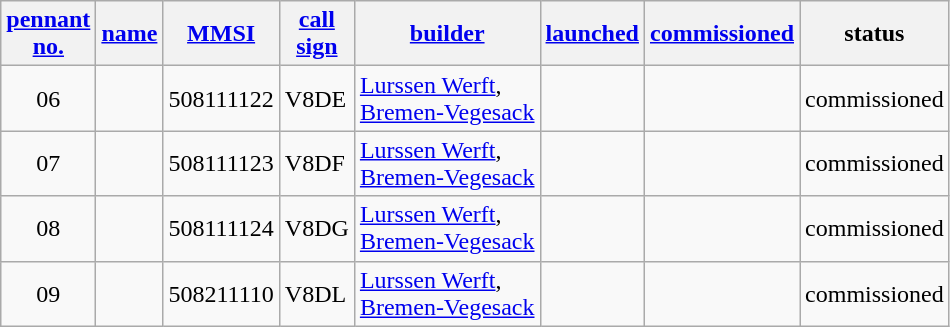<table class="wikitable sortable">
<tr>
<th align=center><a href='#'>pennant<br>no.</a></th>
<th><a href='#'>name</a></th>
<th><a href='#'>MMSI</a></th>
<th><a href='#'>call<br>sign</a></th>
<th><a href='#'>builder</a></th>
<th><a href='#'>launched</a></th>
<th><a href='#'>commissioned</a></th>
<th>status</th>
</tr>
<tr>
<td align=center>06</td>
<td></td>
<td>508111122 </td>
<td>V8DE </td>
<td><a href='#'>Lurssen Werft</a>,<br><a href='#'>Bremen-Vegesack</a></td>
<td></td>
<td></td>
<td>commissioned</td>
</tr>
<tr>
<td align=center>07</td>
<td></td>
<td>508111123 </td>
<td>V8DF </td>
<td><a href='#'>Lurssen Werft</a>,<br><a href='#'>Bremen-Vegesack</a></td>
<td></td>
<td></td>
<td>commissioned</td>
</tr>
<tr>
<td align=center>08</td>
<td></td>
<td>508111124 </td>
<td>V8DG </td>
<td><a href='#'>Lurssen Werft</a>,<br><a href='#'>Bremen-Vegesack</a></td>
<td></td>
<td> </td>
<td>commissioned</td>
</tr>
<tr>
<td align=center>09</td>
<td></td>
<td>508211110 </td>
<td>V8DL </td>
<td><a href='#'>Lurssen Werft</a>,<br><a href='#'>Bremen-Vegesack</a></td>
<td></td>
<td> </td>
<td>commissioned</td>
</tr>
</table>
